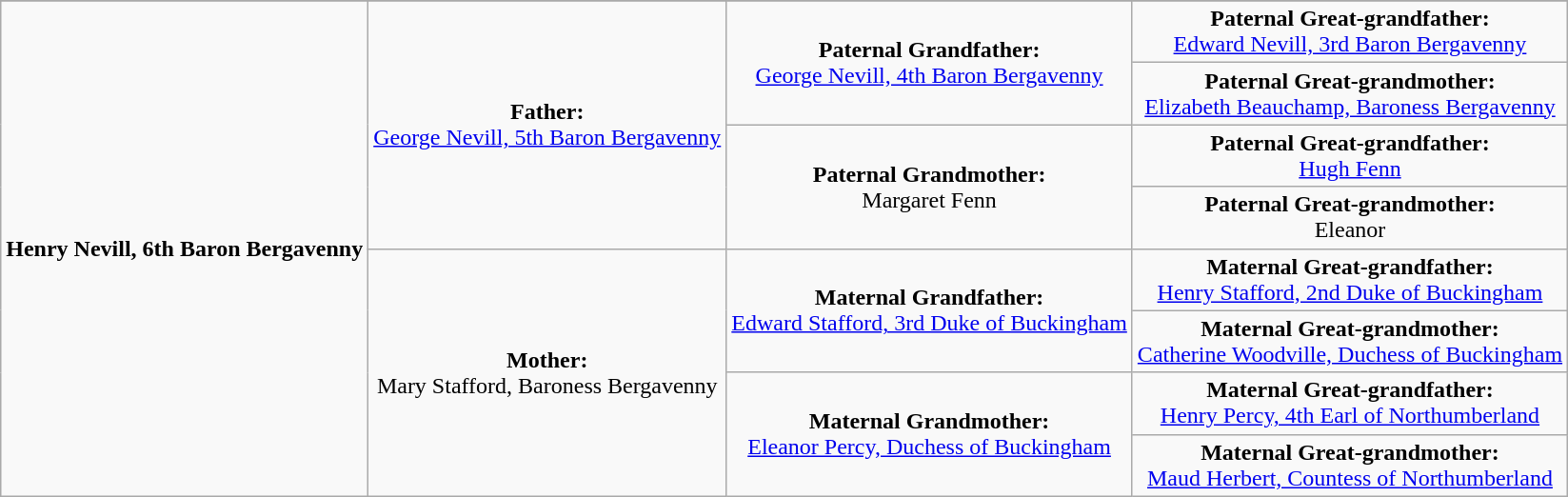<table class="wikitable">
<tr>
</tr>
<tr>
<td rowspan="8" align="center"><strong>Henry Nevill, 6th Baron Bergavenny</strong></td>
<td rowspan="4" align="center"><strong>Father:</strong><br><a href='#'>George Nevill, 5th Baron Bergavenny</a></td>
<td rowspan="2" align="center"><strong>Paternal Grandfather:</strong><br><a href='#'>George Nevill, 4th Baron Bergavenny</a></td>
<td align="center"><strong>Paternal Great-grandfather:</strong><br><a href='#'>Edward Nevill, 3rd Baron Bergavenny</a></td>
</tr>
<tr>
<td align="center"><strong>Paternal Great-grandmother:</strong><br><a href='#'>Elizabeth Beauchamp, Baroness Bergavenny</a></td>
</tr>
<tr>
<td rowspan="2" align="center"><strong>Paternal Grandmother:</strong><br>Margaret Fenn</td>
<td align="center"><strong>Paternal Great-grandfather:</strong><br><a href='#'>Hugh Fenn</a></td>
</tr>
<tr>
<td align="center"><strong>Paternal Great-grandmother:</strong><br>Eleanor</td>
</tr>
<tr>
<td rowspan="4" align="center"><strong>Mother:</strong><br>Mary Stafford, Baroness Bergavenny</td>
<td rowspan="2" align="center"><strong>Maternal Grandfather:</strong><br><a href='#'>Edward Stafford, 3rd Duke of Buckingham</a></td>
<td align="center"><strong>Maternal Great-grandfather:</strong><br><a href='#'>Henry Stafford, 2nd Duke of Buckingham</a></td>
</tr>
<tr>
<td align="center"><strong>Maternal Great-grandmother:</strong><br><a href='#'>Catherine Woodville, Duchess of Buckingham</a></td>
</tr>
<tr>
<td rowspan="2" align="center"><strong>Maternal Grandmother:</strong><br><a href='#'>Eleanor Percy, Duchess of Buckingham</a></td>
<td align="center"><strong>Maternal Great-grandfather:</strong><br><a href='#'>Henry Percy, 4th Earl of Northumberland</a></td>
</tr>
<tr>
<td align="center"><strong>Maternal Great-grandmother:</strong><br><a href='#'>Maud Herbert, Countess of Northumberland</a></td>
</tr>
</table>
